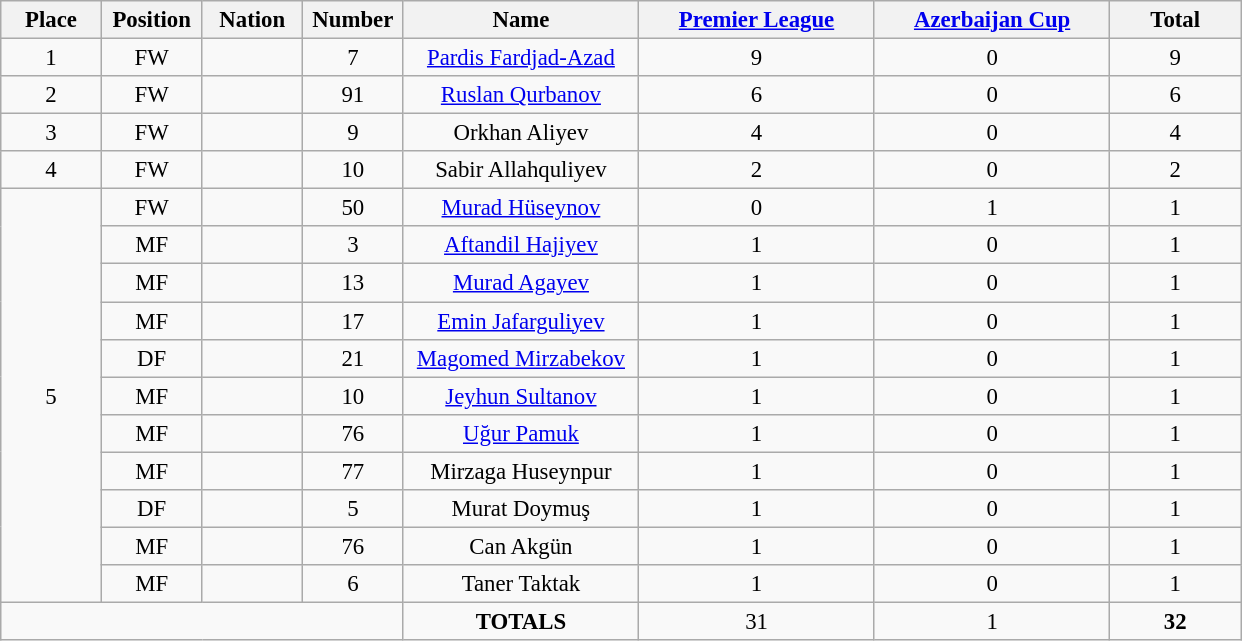<table class="wikitable" style="font-size: 95%; text-align: center;">
<tr>
<th width=60>Place</th>
<th width=60>Position</th>
<th width=60>Nation</th>
<th width=60>Number</th>
<th width=150>Name</th>
<th width=150><a href='#'>Premier League</a></th>
<th width=150><a href='#'>Azerbaijan Cup</a></th>
<th width=80>Total</th>
</tr>
<tr>
<td>1</td>
<td>FW</td>
<td></td>
<td>7</td>
<td><a href='#'>Pardis Fardjad-Azad</a></td>
<td>9</td>
<td>0</td>
<td>9</td>
</tr>
<tr>
<td>2</td>
<td>FW</td>
<td></td>
<td>91</td>
<td><a href='#'>Ruslan Qurbanov</a></td>
<td>6</td>
<td>0</td>
<td>6</td>
</tr>
<tr>
<td>3</td>
<td>FW</td>
<td></td>
<td>9</td>
<td>Orkhan Aliyev</td>
<td>4</td>
<td>0</td>
<td>4</td>
</tr>
<tr>
<td>4</td>
<td>FW</td>
<td></td>
<td>10</td>
<td>Sabir Allahquliyev</td>
<td>2</td>
<td>0</td>
<td>2</td>
</tr>
<tr>
<td rowspan="11">5</td>
<td>FW</td>
<td></td>
<td>50</td>
<td><a href='#'>Murad Hüseynov</a></td>
<td>0</td>
<td>1</td>
<td>1</td>
</tr>
<tr>
<td>MF</td>
<td></td>
<td>3</td>
<td><a href='#'>Aftandil Hajiyev</a></td>
<td>1</td>
<td>0</td>
<td>1</td>
</tr>
<tr>
<td>MF</td>
<td></td>
<td>13</td>
<td><a href='#'>Murad Agayev</a></td>
<td>1</td>
<td>0</td>
<td>1</td>
</tr>
<tr>
<td>MF</td>
<td></td>
<td>17</td>
<td><a href='#'>Emin Jafarguliyev</a></td>
<td>1</td>
<td>0</td>
<td>1</td>
</tr>
<tr>
<td>DF</td>
<td></td>
<td>21</td>
<td><a href='#'>Magomed Mirzabekov</a></td>
<td>1</td>
<td>0</td>
<td>1</td>
</tr>
<tr>
<td>MF</td>
<td></td>
<td>10</td>
<td><a href='#'>Jeyhun Sultanov</a></td>
<td>1</td>
<td>0</td>
<td>1</td>
</tr>
<tr>
<td>MF</td>
<td></td>
<td>76</td>
<td><a href='#'>Uğur Pamuk</a></td>
<td>1</td>
<td>0</td>
<td>1</td>
</tr>
<tr>
<td>MF</td>
<td></td>
<td>77</td>
<td>Mirzaga Huseynpur</td>
<td>1</td>
<td>0</td>
<td>1</td>
</tr>
<tr>
<td>DF</td>
<td></td>
<td>5</td>
<td>Murat Doymuş</td>
<td>1</td>
<td>0</td>
<td>1</td>
</tr>
<tr>
<td>MF</td>
<td></td>
<td>76</td>
<td>Can Akgün</td>
<td>1</td>
<td>0</td>
<td>1</td>
</tr>
<tr>
<td>MF</td>
<td></td>
<td>6</td>
<td>Taner Taktak</td>
<td>1</td>
<td>0</td>
<td>1</td>
</tr>
<tr>
<td colspan="4"></td>
<td><strong>TOTALS</strong></td>
<td>31</td>
<td>1</td>
<td><strong>32</strong></td>
</tr>
</table>
